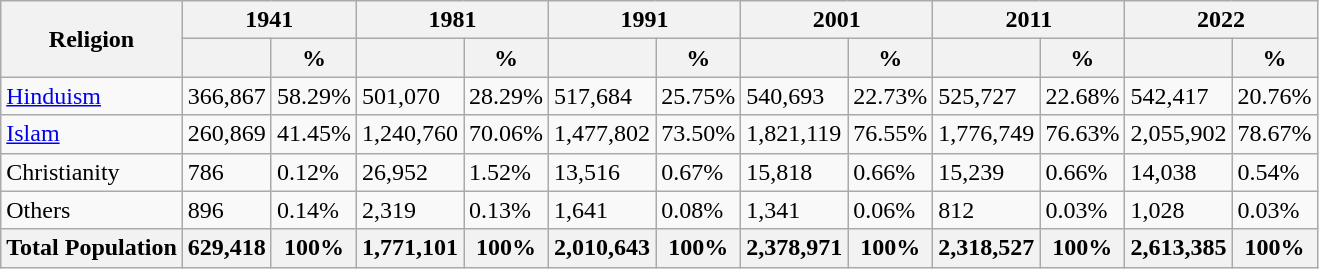<table class="wikitable sortable">
<tr>
<th rowspan="2">Religion</th>
<th colspan="2">1941</th>
<th colspan="2">1981</th>
<th colspan="2">1991</th>
<th colspan="2">2001</th>
<th colspan="2">2011</th>
<th colspan="2">2022</th>
</tr>
<tr>
<th></th>
<th>%</th>
<th></th>
<th>%</th>
<th></th>
<th>%</th>
<th></th>
<th>%</th>
<th></th>
<th>%</th>
<th></th>
<th>%</th>
</tr>
<tr>
<td><a href='#'>Hinduism</a> </td>
<td>366,867</td>
<td>58.29%</td>
<td>501,070</td>
<td>28.29%</td>
<td>517,684</td>
<td>25.75%</td>
<td>540,693</td>
<td>22.73%</td>
<td>525,727</td>
<td>22.68%</td>
<td>542,417</td>
<td>20.76%</td>
</tr>
<tr>
<td><a href='#'>Islam</a> </td>
<td>260,869</td>
<td>41.45%</td>
<td>1,240,760</td>
<td>70.06%</td>
<td>1,477,802</td>
<td>73.50%</td>
<td>1,821,119</td>
<td>76.55%</td>
<td>1,776,749</td>
<td>76.63%</td>
<td>2,055,902</td>
<td>78.67%</td>
</tr>
<tr>
<td>Christianity </td>
<td>786</td>
<td>0.12%</td>
<td>26,952</td>
<td>1.52%</td>
<td>13,516</td>
<td>0.67%</td>
<td>15,818</td>
<td>0.66%</td>
<td>15,239</td>
<td>0.66%</td>
<td>14,038</td>
<td>0.54%</td>
</tr>
<tr>
<td>Others </td>
<td>896</td>
<td>0.14%</td>
<td>2,319</td>
<td>0.13%</td>
<td>1,641</td>
<td>0.08%</td>
<td>1,341</td>
<td>0.06%</td>
<td>812</td>
<td>0.03%</td>
<td>1,028</td>
<td>0.03%</td>
</tr>
<tr>
<th>Total Population</th>
<th>629,418</th>
<th>100%</th>
<th>1,771,101</th>
<th>100%</th>
<th>2,010,643</th>
<th>100%</th>
<th>2,378,971</th>
<th>100%</th>
<th>2,318,527</th>
<th>100%</th>
<th>2,613,385</th>
<th>100%</th>
</tr>
</table>
